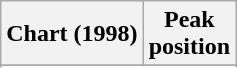<table class="wikitable sortable plainrowheaders" style="text-align:center">
<tr>
<th scope="col">Chart (1998)</th>
<th scope="col">Peak<br>position</th>
</tr>
<tr>
</tr>
<tr>
</tr>
<tr>
</tr>
<tr>
</tr>
<tr>
</tr>
<tr>
</tr>
</table>
